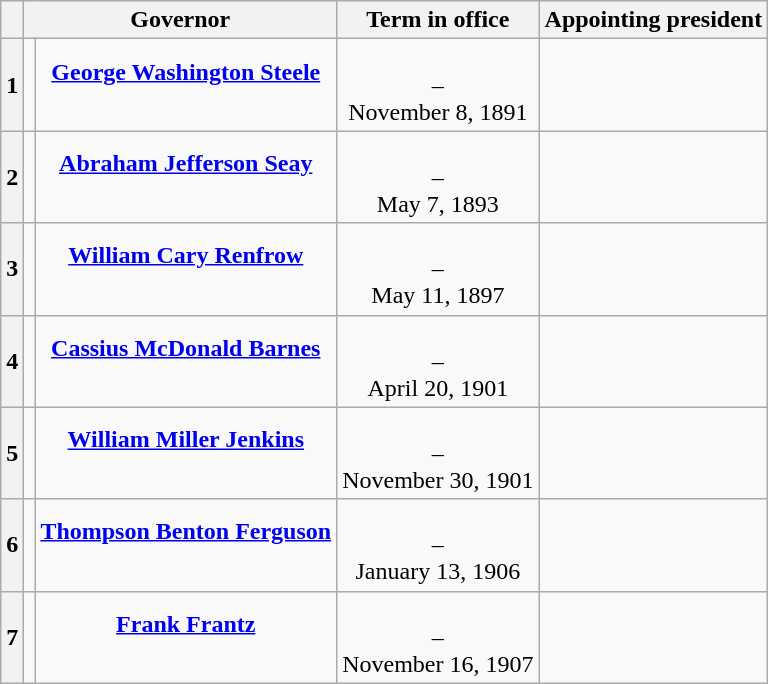<table class="wikitable sortable" style="text-align:center;">
<tr>
<th scope="col" data-sort-type="number"></th>
<th scope="colgroup" colspan="2">Governor</th>
<th scope="col">Term in office</th>
<th scope="col">Appointing president</th>
</tr>
<tr style="height:2em;">
<th scope="row">1</th>
<td data-sort-value="Steele, George"></td>
<td><strong><a href='#'>George Washington Steele</a></strong><br><br></td>
<td><br>–<br>November 8, 1891<br></td>
<td></td>
</tr>
<tr style="height:2em;">
<th scope="row">2</th>
<td data-sort-value="Seay, Abraham"></td>
<td><strong><a href='#'>Abraham Jefferson Seay</a></strong><br><br></td>
<td><br>–<br>May 7, 1893<br></td>
<td></td>
</tr>
<tr style="height:2em;">
<th scope="row">3</th>
<td data-sort-value="Renfrow, William"></td>
<td><strong><a href='#'>William Cary Renfrow</a></strong><br><br></td>
<td><br>–<br>May 11, 1897<br></td>
<td></td>
</tr>
<tr style="height:2em;">
<th scope="row">4</th>
<td data-sort-value="Barnes, Cassius"></td>
<td><strong><a href='#'>Cassius McDonald Barnes</a></strong><br><br></td>
<td><br>–<br>April 20, 1901<br></td>
<td></td>
</tr>
<tr style="height:2em;">
<th scope="row">5</th>
<td data-sort-value="Jenkins, William"></td>
<td><strong><a href='#'>William Miller Jenkins</a></strong><br><br></td>
<td><br>–<br>November 30, 1901<br></td>
<td></td>
</tr>
<tr style="height:2em;">
<th scope="row">6</th>
<td data-sort-value="Ferguson, Thompson"></td>
<td><strong><a href='#'>Thompson Benton Ferguson</a></strong><br><br></td>
<td><br>–<br>January 13, 1906<br></td>
<td></td>
</tr>
<tr style="height:2em;">
<th scope="row">7</th>
<td data-sort-value="Frantz, Frank"></td>
<td><strong><a href='#'>Frank Frantz</a></strong><br><br></td>
<td><br>–<br>November 16, 1907<br></td>
<td></td>
</tr>
</table>
